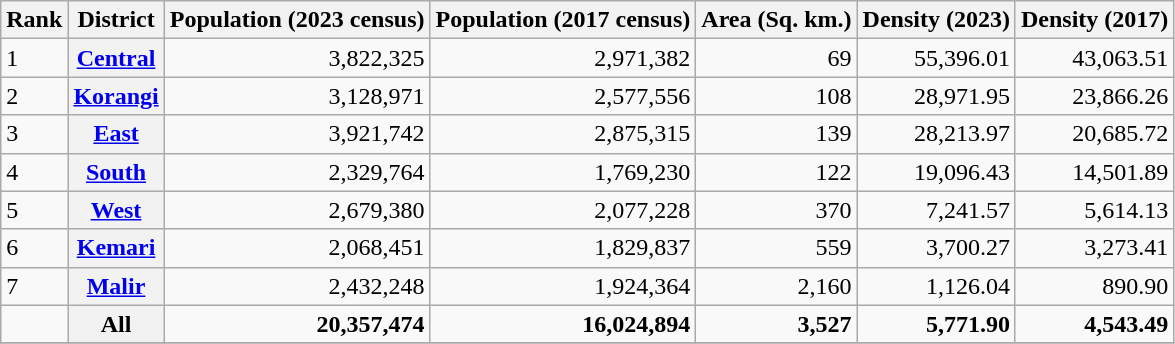<table class="wikitable" style="text-align: right;">
<tr>
<th>Rank</th>
<th>District</th>
<th>Population (2023 census)</th>
<th>Population (2017 census)</th>
<th>Area (Sq. km.)</th>
<th>Density (2023)</th>
<th>Density (2017)</th>
</tr>
<tr>
<td style="text-align: left;">1</td>
<th><a href='#'>Central</a></th>
<td>3,822,325</td>
<td>2,971,382</td>
<td>69</td>
<td>55,396.01</td>
<td>43,063.51</td>
</tr>
<tr>
<td style="text-align: left;">2</td>
<th><a href='#'>Korangi</a></th>
<td>3,128,971</td>
<td>2,577,556</td>
<td>108</td>
<td>28,971.95</td>
<td>23,866.26</td>
</tr>
<tr>
<td style="text-align: left;">3</td>
<th><a href='#'>East</a></th>
<td>3,921,742</td>
<td>2,875,315</td>
<td>139</td>
<td>28,213.97</td>
<td>20,685.72</td>
</tr>
<tr>
<td style="text-align: left;">4</td>
<th><a href='#'>South</a></th>
<td>2,329,764</td>
<td>1,769,230</td>
<td>122</td>
<td>19,096.43</td>
<td>14,501.89</td>
</tr>
<tr>
<td style="text-align: left;">5</td>
<th><a href='#'>West</a></th>
<td>2,679,380</td>
<td>2,077,228</td>
<td>370</td>
<td>7,241.57</td>
<td>5,614.13</td>
</tr>
<tr>
<td style="text-align: left;">6</td>
<th><a href='#'>Kemari</a></th>
<td>2,068,451</td>
<td>1,829,837</td>
<td>559</td>
<td>3,700.27</td>
<td>3,273.41</td>
</tr>
<tr>
<td style="text-align: left;">7</td>
<th><a href='#'>Malir</a></th>
<td>2,432,248</td>
<td>1,924,364</td>
<td>2,160</td>
<td>1,126.04</td>
<td>890.90</td>
</tr>
<tr>
<td style="text-align: left;"></td>
<th>All</th>
<td><strong>20,357,474</strong></td>
<td><strong>16,024,894</strong></td>
<td><strong>3,527</strong></td>
<td><strong>5,771.90</strong></td>
<td><strong>4,543.49</strong></td>
</tr>
<tr>
</tr>
</table>
